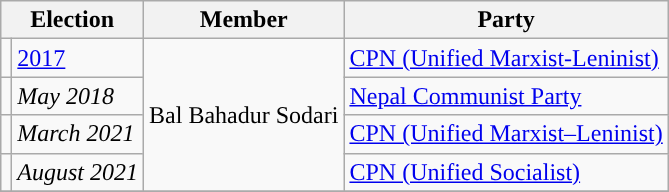<table class="wikitable">
<tr>
<th colspan="2">Election</th>
<th>Member</th>
<th>Party</th>
</tr>
<tr>
<td style="background-color:"></td>
<td><a href='#'>2017</a></td>
<td rowspan="4">Bal Bahadur Sodari</td>
<td><a href='#'>CPN (Unified Marxist-Leninist)</a></td>
</tr>
<tr>
<td style="background-color:"></td>
<td><em>May 2018</em></td>
<td><a href='#'>Nepal Communist Party</a></td>
</tr>
<tr>
<td style="background-color:"></td>
<td><em>March 2021</em></td>
<td><a href='#'>CPN (Unified Marxist–Leninist)</a></td>
</tr>
<tr>
<td style="background-color:"></td>
<td><em>August 2021</em></td>
<td><a href='#'>CPN (Unified Socialist)</a></td>
</tr>
<tr>
</tr>
</table>
